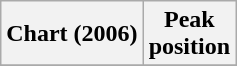<table class="wikitable plainrowheaders" style="text-align:center;">
<tr>
<th scope="col">Chart (2006)</th>
<th scope="col">Peak<br>position</th>
</tr>
<tr>
</tr>
</table>
